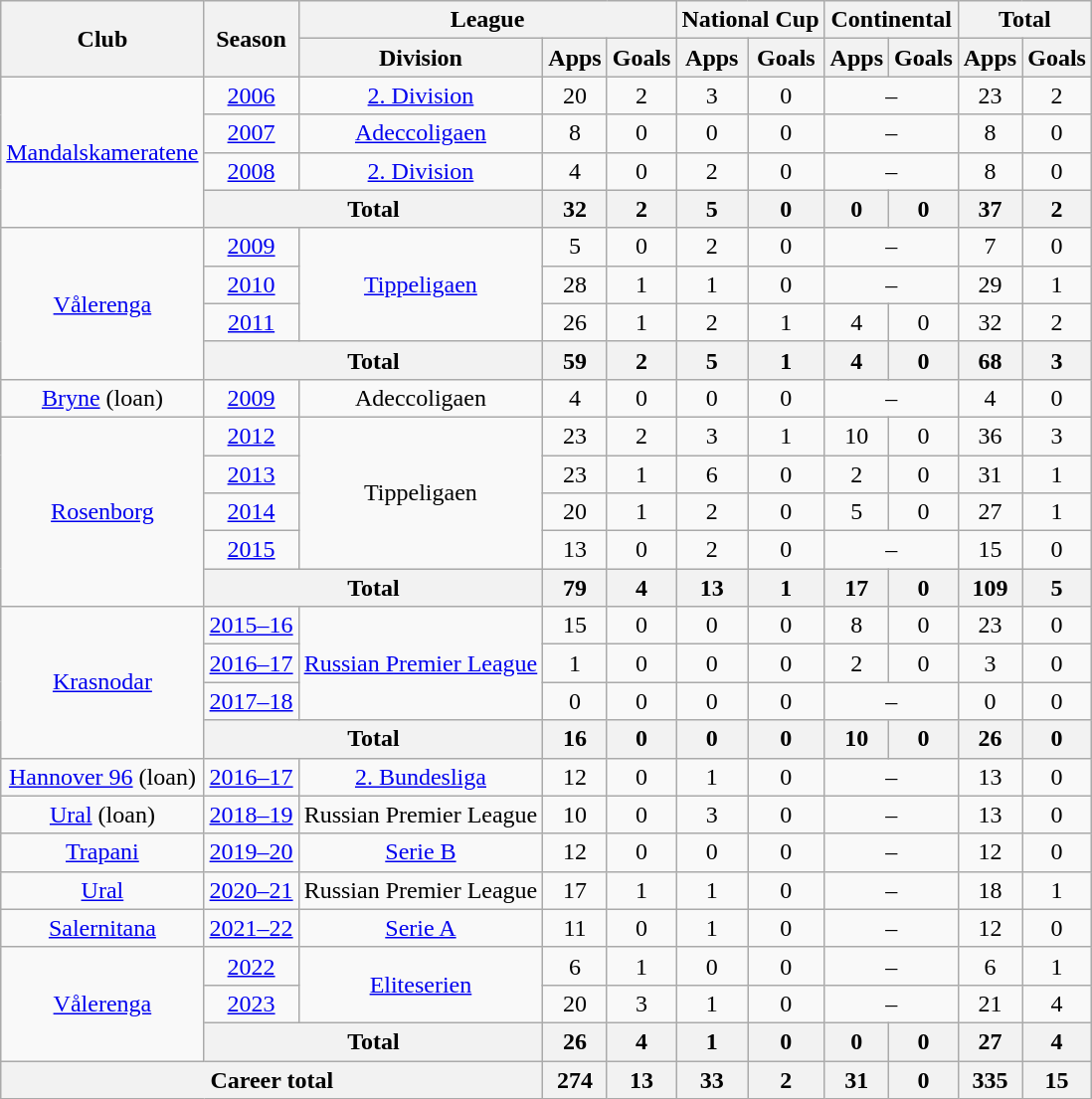<table class="wikitable" style="text-align:center">
<tr>
<th rowspan="2">Club</th>
<th rowspan="2">Season</th>
<th colspan="3">League</th>
<th colspan="2">National Cup</th>
<th colspan="2">Continental</th>
<th colspan="2">Total</th>
</tr>
<tr>
<th>Division</th>
<th>Apps</th>
<th>Goals</th>
<th>Apps</th>
<th>Goals</th>
<th>Apps</th>
<th>Goals</th>
<th>Apps</th>
<th>Goals</th>
</tr>
<tr>
<td rowspan="4"><a href='#'>Mandalskameratene</a></td>
<td><a href='#'>2006</a></td>
<td><a href='#'>2. Division</a></td>
<td>20</td>
<td>2</td>
<td>3</td>
<td>0</td>
<td colspan="2">–</td>
<td>23</td>
<td>2</td>
</tr>
<tr>
<td><a href='#'>2007</a></td>
<td><a href='#'>Adeccoligaen</a></td>
<td>8</td>
<td>0</td>
<td>0</td>
<td>0</td>
<td colspan="2">–</td>
<td>8</td>
<td>0</td>
</tr>
<tr>
<td><a href='#'>2008</a></td>
<td><a href='#'>2. Division</a></td>
<td>4</td>
<td>0</td>
<td>2</td>
<td>0</td>
<td colspan="2">–</td>
<td>8</td>
<td>0</td>
</tr>
<tr>
<th colspan="2">Total</th>
<th>32</th>
<th>2</th>
<th>5</th>
<th>0</th>
<th>0</th>
<th>0</th>
<th>37</th>
<th>2</th>
</tr>
<tr>
<td rowspan="4"><a href='#'>Vålerenga</a></td>
<td><a href='#'>2009</a></td>
<td rowspan="3"><a href='#'>Tippeligaen</a></td>
<td>5</td>
<td>0</td>
<td>2</td>
<td>0</td>
<td colspan="2">–</td>
<td>7</td>
<td>0</td>
</tr>
<tr>
<td><a href='#'>2010</a></td>
<td>28</td>
<td>1</td>
<td>1</td>
<td>0</td>
<td colspan="2">–</td>
<td>29</td>
<td>1</td>
</tr>
<tr>
<td><a href='#'>2011</a></td>
<td>26</td>
<td>1</td>
<td>2</td>
<td>1</td>
<td>4</td>
<td>0</td>
<td>32</td>
<td>2</td>
</tr>
<tr>
<th colspan="2">Total</th>
<th>59</th>
<th>2</th>
<th>5</th>
<th>1</th>
<th>4</th>
<th>0</th>
<th>68</th>
<th>3</th>
</tr>
<tr>
<td><a href='#'>Bryne</a> (loan)</td>
<td><a href='#'>2009</a></td>
<td>Adeccoligaen</td>
<td>4</td>
<td>0</td>
<td>0</td>
<td>0</td>
<td colspan="2">–</td>
<td>4</td>
<td>0</td>
</tr>
<tr>
<td rowspan="5"><a href='#'>Rosenborg</a></td>
<td><a href='#'>2012</a></td>
<td rowspan="4">Tippeligaen</td>
<td>23</td>
<td>2</td>
<td>3</td>
<td>1</td>
<td>10</td>
<td>0</td>
<td>36</td>
<td>3</td>
</tr>
<tr>
<td><a href='#'>2013</a></td>
<td>23</td>
<td>1</td>
<td>6</td>
<td>0</td>
<td>2</td>
<td>0</td>
<td>31</td>
<td>1</td>
</tr>
<tr>
<td><a href='#'>2014</a></td>
<td>20</td>
<td>1</td>
<td>2</td>
<td>0</td>
<td>5</td>
<td>0</td>
<td>27</td>
<td>1</td>
</tr>
<tr>
<td><a href='#'>2015</a></td>
<td>13</td>
<td>0</td>
<td>2</td>
<td>0</td>
<td colspan="2">–</td>
<td>15</td>
<td>0</td>
</tr>
<tr>
<th colspan="2">Total</th>
<th>79</th>
<th>4</th>
<th>13</th>
<th>1</th>
<th>17</th>
<th>0</th>
<th>109</th>
<th>5</th>
</tr>
<tr>
<td rowspan="4"><a href='#'>Krasnodar</a></td>
<td><a href='#'>2015–16</a></td>
<td rowspan="3"><a href='#'>Russian Premier League</a></td>
<td>15</td>
<td>0</td>
<td>0</td>
<td>0</td>
<td>8</td>
<td>0</td>
<td>23</td>
<td>0</td>
</tr>
<tr>
<td><a href='#'>2016–17</a></td>
<td>1</td>
<td>0</td>
<td>0</td>
<td>0</td>
<td>2</td>
<td>0</td>
<td>3</td>
<td>0</td>
</tr>
<tr>
<td><a href='#'>2017–18</a></td>
<td>0</td>
<td>0</td>
<td>0</td>
<td>0</td>
<td colspan="2">–</td>
<td>0</td>
<td>0</td>
</tr>
<tr>
<th colspan="2">Total</th>
<th>16</th>
<th>0</th>
<th>0</th>
<th>0</th>
<th>10</th>
<th>0</th>
<th>26</th>
<th>0</th>
</tr>
<tr>
<td><a href='#'>Hannover 96</a> (loan)</td>
<td><a href='#'>2016–17</a></td>
<td><a href='#'>2. Bundesliga</a></td>
<td>12</td>
<td>0</td>
<td>1</td>
<td>0</td>
<td colspan="2">–</td>
<td>13</td>
<td>0</td>
</tr>
<tr>
<td><a href='#'>Ural</a> (loan)</td>
<td><a href='#'>2018–19</a></td>
<td>Russian Premier League</td>
<td>10</td>
<td>0</td>
<td>3</td>
<td>0</td>
<td colspan="2">–</td>
<td>13</td>
<td>0</td>
</tr>
<tr>
<td><a href='#'>Trapani</a></td>
<td><a href='#'>2019–20</a></td>
<td><a href='#'>Serie B</a></td>
<td>12</td>
<td>0</td>
<td>0</td>
<td>0</td>
<td colspan="2">–</td>
<td>12</td>
<td>0</td>
</tr>
<tr>
<td><a href='#'>Ural</a></td>
<td><a href='#'>2020–21</a></td>
<td>Russian Premier League</td>
<td>17</td>
<td>1</td>
<td>1</td>
<td>0</td>
<td colspan="2">–</td>
<td>18</td>
<td>1</td>
</tr>
<tr>
<td><a href='#'>Salernitana</a></td>
<td><a href='#'>2021–22</a></td>
<td><a href='#'>Serie A</a></td>
<td>11</td>
<td>0</td>
<td>1</td>
<td>0</td>
<td colspan="2">–</td>
<td>12</td>
<td>0</td>
</tr>
<tr>
<td rowspan="3"><a href='#'>Vålerenga</a></td>
<td><a href='#'>2022</a></td>
<td rowspan="2"><a href='#'>Eliteserien</a></td>
<td>6</td>
<td>1</td>
<td>0</td>
<td>0</td>
<td colspan="2">–</td>
<td>6</td>
<td>1</td>
</tr>
<tr>
<td><a href='#'>2023</a></td>
<td>20</td>
<td>3</td>
<td>1</td>
<td>0</td>
<td colspan="2">–</td>
<td>21</td>
<td>4</td>
</tr>
<tr>
<th colspan="2">Total</th>
<th>26</th>
<th>4</th>
<th>1</th>
<th>0</th>
<th>0</th>
<th>0</th>
<th>27</th>
<th>4</th>
</tr>
<tr>
<th colspan="3">Career total</th>
<th>274</th>
<th>13</th>
<th>33</th>
<th>2</th>
<th>31</th>
<th>0</th>
<th>335</th>
<th>15</th>
</tr>
</table>
